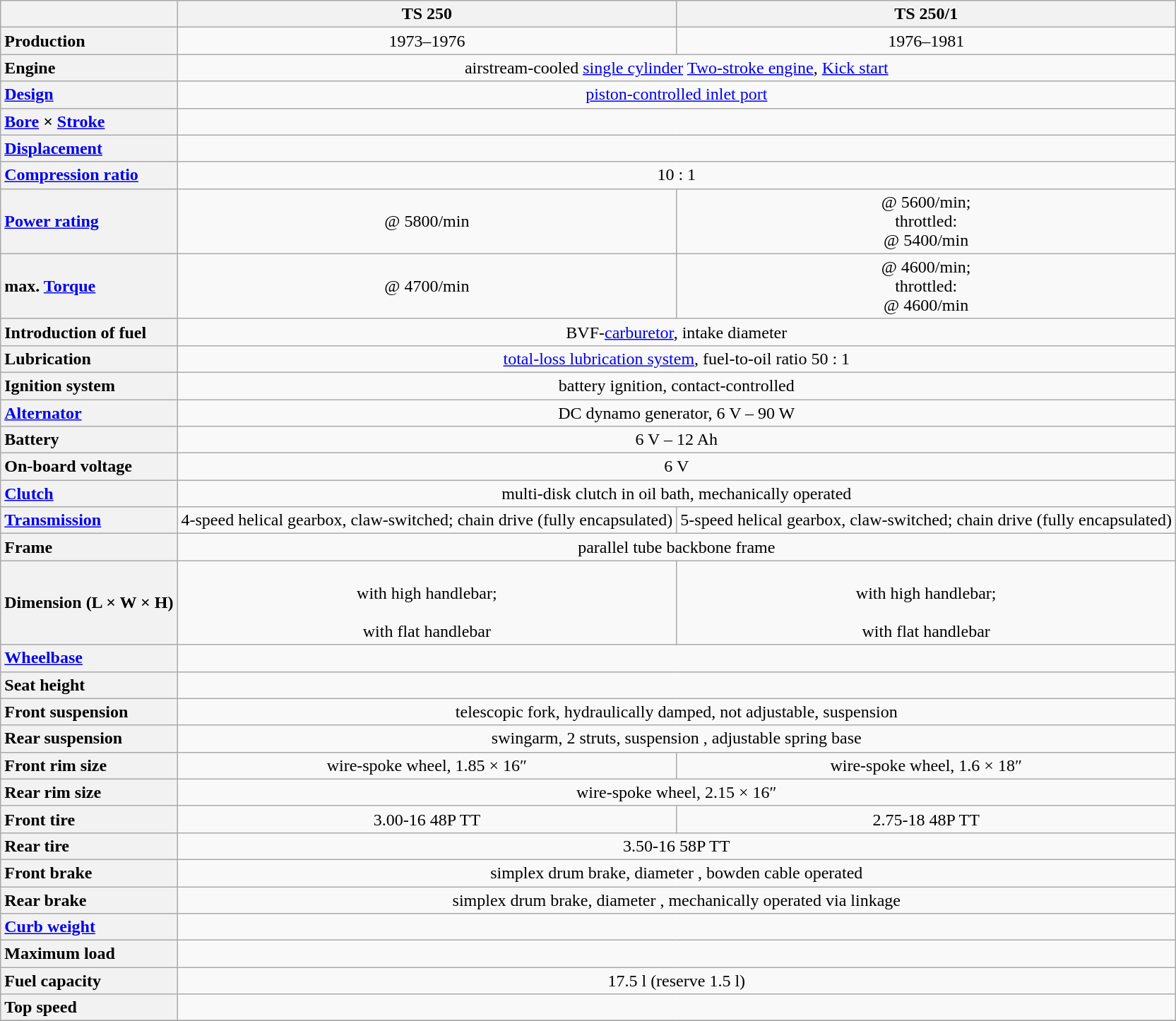<table class="wikitable" style="text-align:center;">
<tr id="data">
<th></th>
<th>TS 250</th>
<th>TS 250/1</th>
</tr>
<tr>
<th style="text-align:left;">Production</th>
<td>1973–1976</td>
<td>1976–1981</td>
</tr>
<tr>
<th style="text-align:left;">Engine</th>
<td colspan="2">airstream-cooled <a href='#'>single cylinder</a> <a href='#'>Two-stroke engine</a>, <a href='#'>Kick start</a></td>
</tr>
<tr>
<th style="text-align:left;"><a href='#'>Design</a></th>
<td colspan="2"><a href='#'>piston-controlled inlet port</a></td>
</tr>
<tr>
<th style="text-align:left;"><a href='#'>Bore</a> × <a href='#'>Stroke</a></th>
<td colspan="2"></td>
</tr>
<tr>
<th style="text-align:left;"><a href='#'>Displacement</a></th>
<td colspan="2"></td>
</tr>
<tr>
<th style="text-align:left;"><a href='#'>Compression ratio</a></th>
<td colspan="2">10 : 1</td>
</tr>
<tr>
<th style="text-align:left;"><a href='#'>Power rating</a></th>
<td> @ 5800/min</td>
<td> @ 5600/min;<br>throttled:<br> @ 5400/min</td>
</tr>
<tr>
<th style="text-align:left;">max. <a href='#'>Torque</a></th>
<td> @ 4700/min</td>
<td> @ 4600/min;<br>throttled:<br> @ 4600/min</td>
</tr>
<tr>
<th style="text-align:left;">Introduction of fuel</th>
<td colspan="2">BVF-<a href='#'>carburetor</a>, intake diameter </td>
</tr>
<tr>
<th style="text-align:left;">Lubrication</th>
<td colspan="2"><a href='#'>total-loss lubrication system</a>, fuel-to-oil ratio 50 : 1</td>
</tr>
<tr>
<th style="text-align:left;">Ignition system</th>
<td colspan="2">battery ignition, contact-controlled</td>
</tr>
<tr>
<th style="text-align:left;"><a href='#'>Alternator</a></th>
<td colspan="2">DC dynamo generator, 6 V – 90 W</td>
</tr>
<tr>
<th style="text-align:left;">Battery</th>
<td colspan="2">6 V – 12 Ah</td>
</tr>
<tr>
<th style="text-align:left;">On-board voltage</th>
<td colspan="2">6 V</td>
</tr>
<tr>
<th style="text-align:left;"><a href='#'>Clutch</a></th>
<td colspan="2">multi-disk clutch in oil bath, mechanically operated</td>
</tr>
<tr>
<th style="text-align:left;"><a href='#'>Transmission</a></th>
<td>4-speed helical gearbox, claw-switched; chain drive (fully encapsulated)</td>
<td>5-speed helical gearbox, claw-switched; chain drive (fully encapsulated)</td>
</tr>
<tr>
<th style="text-align:left;">Frame</th>
<td colspan="2">parallel tube backbone frame</td>
</tr>
<tr>
<th style="text-align:left;">Dimension (L × W × H)</th>
<td><br>with high handlebar;<br><br>with flat handlebar</td>
<td><br>with high handlebar;<br><br>with flat handlebar</td>
</tr>
<tr>
<th style="text-align:left;"><a href='#'>Wheelbase</a></th>
<td colspan="2"></td>
</tr>
<tr>
<th style="text-align:left;">Seat height</th>
<td colspan="2"></td>
</tr>
<tr>
<th style="text-align:left;">Front suspension</th>
<td colspan="2">telescopic fork, hydraulically damped, not adjustable, suspension </td>
</tr>
<tr>
<th style="text-align:left;">Rear suspension</th>
<td colspan="2">swingarm, 2 struts, suspension , adjustable spring base</td>
</tr>
<tr>
<th style="text-align:left;">Front rim size</th>
<td>wire-spoke wheel, 1.85 × 16″</td>
<td>wire-spoke wheel, 1.6 × 18″</td>
</tr>
<tr>
<th style="text-align:left;">Rear rim size</th>
<td colspan="2">wire-spoke wheel, 2.15 × 16″</td>
</tr>
<tr>
<th style="text-align:left;">Front tire</th>
<td>3.00-16 48P TT</td>
<td>2.75-18 48P TT</td>
</tr>
<tr>
<th style="text-align:left;">Rear tire</th>
<td colspan="2">3.50-16 58P TT</td>
</tr>
<tr>
<th style="text-align:left;">Front brake</th>
<td colspan="2">simplex drum brake, diameter , bowden cable operated</td>
</tr>
<tr>
<th style="text-align:left;">Rear brake</th>
<td colspan="2">simplex drum brake, diameter , mechanically operated via linkage</td>
</tr>
<tr>
<th style="text-align:left;"><a href='#'>Curb weight</a></th>
<td colspan="2"></td>
</tr>
<tr>
<th style="text-align:left;">Maximum load</th>
<td colspan="2"></td>
</tr>
<tr>
<th style="text-align:left;">Fuel capacity</th>
<td colspan="2">17.5 l (reserve 1.5 l)</td>
</tr>
<tr>
<th style="text-align:left;">Top speed</th>
<td colspan="2"></td>
</tr>
<tr>
</tr>
</table>
